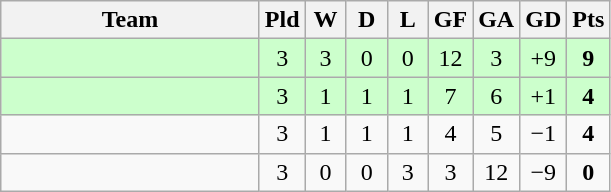<table class="wikitable" style="text-align:center;">
<tr>
<th width=165>Team</th>
<th width=20>Pld</th>
<th width=20>W</th>
<th width=20>D</th>
<th width=20>L</th>
<th width=20>GF</th>
<th width=20>GA</th>
<th width=20>GD</th>
<th width=20>Pts</th>
</tr>
<tr align=center style="background:#ccffcc;">
<td style="text-align:left;"></td>
<td>3</td>
<td>3</td>
<td>0</td>
<td>0</td>
<td>12</td>
<td>3</td>
<td>+9</td>
<td><strong>9</strong></td>
</tr>
<tr align=center style="background:#ccffcc;">
<td style="text-align:left;"></td>
<td>3</td>
<td>1</td>
<td>1</td>
<td>1</td>
<td>7</td>
<td>6</td>
<td>+1</td>
<td><strong>4</strong></td>
</tr>
<tr>
<td style="text-align:left;"></td>
<td>3</td>
<td>1</td>
<td>1</td>
<td>1</td>
<td>4</td>
<td>5</td>
<td>−1</td>
<td><strong>4</strong></td>
</tr>
<tr>
<td style="text-align:left;"></td>
<td>3</td>
<td>0</td>
<td>0</td>
<td>3</td>
<td>3</td>
<td>12</td>
<td>−9</td>
<td><strong>0</strong></td>
</tr>
</table>
